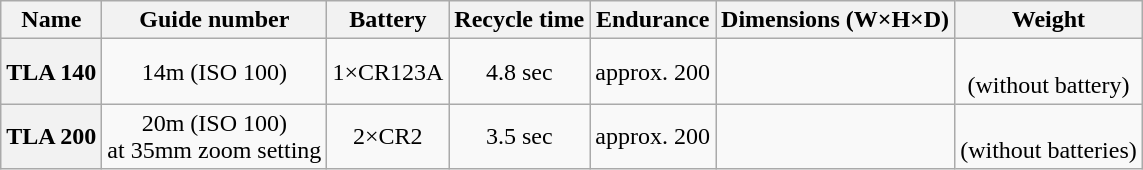<table class="wikitable sortable" style="font-size:100%;text-align:center;">
<tr>
<th>Name</th>
<th>Guide number</th>
<th>Battery</th>
<th>Recycle time</th>
<th>Endurance</th>
<th>Dimensions (W×H×D)</th>
<th>Weight</th>
</tr>
<tr>
<th>TLA 140</th>
<td>14m (ISO 100)</td>
<td>1×CR123A</td>
<td>4.8 sec</td>
<td>approx. 200</td>
<td></td>
<td><br>(without battery)</td>
</tr>
<tr>
<th>TLA 200</th>
<td>20m (ISO 100)<br>at 35mm zoom setting</td>
<td>2×CR2</td>
<td>3.5 sec</td>
<td>approx. 200</td>
<td></td>
<td><br>(without batteries)</td>
</tr>
</table>
